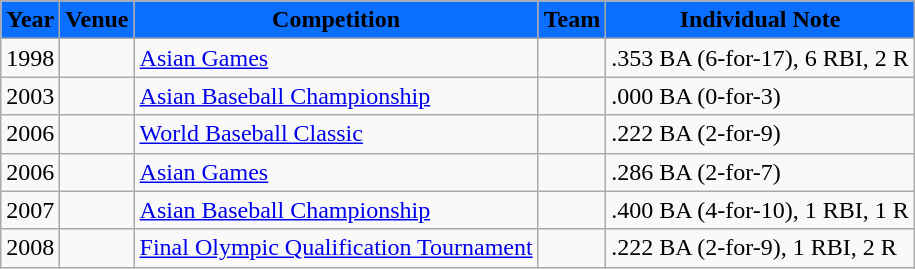<table class="wikitable">
<tr>
<th style="background:#0A6EFF"><span>Year</span></th>
<th style="background:#0A6EFF"><span>Venue</span></th>
<th style="background:#0A6EFF"><span>Competition</span></th>
<th style="background:#0A6EFF"><span>Team</span></th>
<th style="background:#0A6EFF"><span>Individual Note</span></th>
</tr>
<tr>
<td>1998</td>
<td></td>
<td><a href='#'>Asian Games</a></td>
<td style="text-align:center"></td>
<td>.353 BA (6-for-17), 6 RBI, 2 R</td>
</tr>
<tr>
<td>2003</td>
<td></td>
<td><a href='#'>Asian Baseball Championship</a></td>
<td style="text-align:center"></td>
<td>.000 BA (0-for-3)</td>
</tr>
<tr>
<td>2006</td>
<td></td>
<td><a href='#'>World Baseball Classic</a></td>
<td style="text-align:center"></td>
<td>.222 BA (2-for-9)</td>
</tr>
<tr>
<td>2006</td>
<td></td>
<td><a href='#'>Asian Games</a></td>
<td style="text-align:center"></td>
<td>.286 BA (2-for-7)</td>
</tr>
<tr>
<td>2007</td>
<td></td>
<td><a href='#'>Asian Baseball Championship</a></td>
<td style="text-align:center"></td>
<td>.400 BA (4-for-10), 1 RBI, 1 R</td>
</tr>
<tr>
<td>2008</td>
<td></td>
<td><a href='#'>Final Olympic Qualification Tournament</a></td>
<td style="text-align:center"></td>
<td>.222 BA (2-for-9), 1 RBI, 2 R</td>
</tr>
</table>
